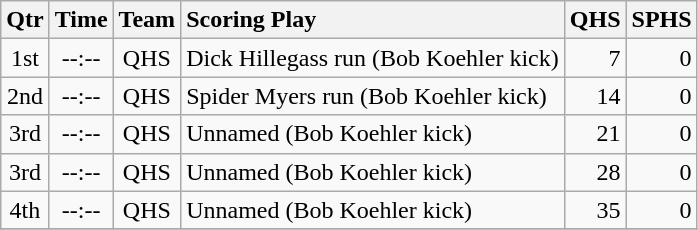<table class="wikitable">
<tr>
<th style="text-align: center;">Qtr</th>
<th style="text-align: center;">Time</th>
<th style="text-align: center;">Team</th>
<th style="text-align: left;">Scoring Play</th>
<th style="text-align: right;">QHS</th>
<th style="text-align: right;">SPHS</th>
</tr>
<tr>
<td style="text-align: center;">1st</td>
<td style="text-align: center;">--:--</td>
<td style="text-align: center;">QHS</td>
<td style="text-align: left;">Dick Hillegass run (Bob Koehler kick)</td>
<td style="text-align: right;">7</td>
<td style="text-align: right;">0</td>
</tr>
<tr>
<td style="text-align: center;">2nd</td>
<td style="text-align: center;">--:--</td>
<td style="text-align: center;">QHS</td>
<td style="text-align: left;">Spider Myers run (Bob Koehler kick)</td>
<td style="text-align: right;">14</td>
<td style="text-align: right;">0</td>
</tr>
<tr>
<td style="text-align: center;">3rd</td>
<td style="text-align: center;">--:--</td>
<td style="text-align: center;">QHS</td>
<td style="text-align: left;">Unnamed (Bob Koehler kick)</td>
<td style="text-align: right;">21</td>
<td style="text-align: right;">0</td>
</tr>
<tr>
<td style="text-align: center;">3rd</td>
<td style="text-align: center;">--:--</td>
<td style="text-align: center;">QHS</td>
<td style="text-align: left;">Unnamed (Bob Koehler kick)</td>
<td style="text-align: right;">28</td>
<td style="text-align: right;">0</td>
</tr>
<tr>
<td style="text-align: center;">4th</td>
<td style="text-align: center;">--:--</td>
<td style="text-align: center;">QHS</td>
<td style="text-align: left;">Unnamed (Bob Koehler kick)</td>
<td style="text-align: right;">35</td>
<td style="text-align: right;">0</td>
</tr>
<tr>
</tr>
</table>
